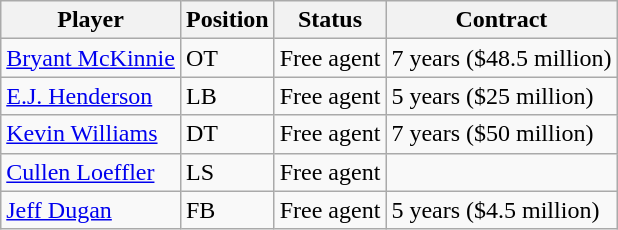<table class="wikitable">
<tr>
<th>Player</th>
<th>Position</th>
<th>Status</th>
<th>Contract</th>
</tr>
<tr>
<td><a href='#'>Bryant McKinnie</a></td>
<td>OT</td>
<td>Free agent</td>
<td>7 years ($48.5 million)</td>
</tr>
<tr>
<td><a href='#'>E.J. Henderson</a></td>
<td>LB</td>
<td>Free agent</td>
<td>5 years ($25 million)</td>
</tr>
<tr>
<td><a href='#'>Kevin Williams</a></td>
<td>DT</td>
<td>Free agent</td>
<td>7 years ($50 million)</td>
</tr>
<tr>
<td><a href='#'>Cullen Loeffler</a></td>
<td>LS</td>
<td>Free agent</td>
<td></td>
</tr>
<tr>
<td><a href='#'>Jeff Dugan</a></td>
<td>FB</td>
<td>Free agent</td>
<td>5 years ($4.5 million)</td>
</tr>
</table>
